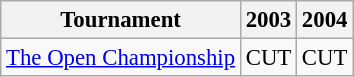<table class="wikitable" style="font-size:95%;text-align:center;">
<tr>
<th>Tournament</th>
<th>2003</th>
<th>2004</th>
</tr>
<tr>
<td align=left><a href='#'>The Open Championship</a></td>
<td>CUT</td>
<td>CUT</td>
</tr>
</table>
